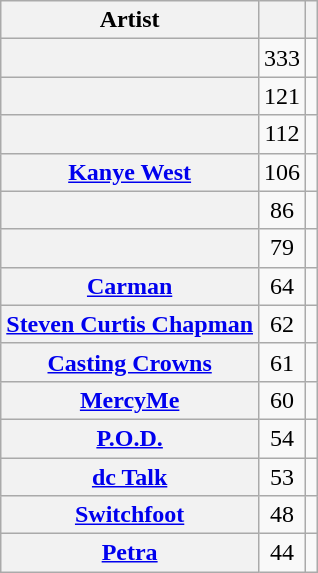<table class="wikitable sortable plainrowheaders" border="1" style="text-align: center;">
<tr>
<th scope=col>Artist</th>
<th scope=col></th>
<th scope=col class="unsortable"></th>
</tr>
<tr>
<th scope="row"></th>
<td>333</td>
<td style="text-align: center;"></td>
</tr>
<tr>
<th scope="row"></th>
<td>121</td>
<td style="text-align: center;"></td>
</tr>
<tr>
<th scope="row"></th>
<td>112</td>
<td style="text-align: center;"></td>
</tr>
<tr>
<th scope="row"><a href='#'>Kanye West</a></th>
<td>106</td>
<td style="text-align: center;"></td>
</tr>
<tr>
<th scope="row"></th>
<td>86</td>
<td style="text-align: center;"></td>
</tr>
<tr>
<th scope="row"></th>
<td>79</td>
<td style="text-align: center;"></td>
</tr>
<tr>
<th scope="row"><a href='#'>Carman</a></th>
<td>64</td>
<td style="text-align: center;"></td>
</tr>
<tr>
<th scope="row"><a href='#'>Steven Curtis Chapman</a></th>
<td>62</td>
<td style="text-align: center;"></td>
</tr>
<tr>
<th scope="row"><a href='#'>Casting Crowns</a></th>
<td>61</td>
<td style="text-align: center;"></td>
</tr>
<tr>
<th scope="row"><a href='#'>MercyMe</a></th>
<td>60</td>
<td style="text-align: center;"></td>
</tr>
<tr>
<th scope="row"><a href='#'>P.O.D.</a></th>
<td>54</td>
<td style="text-align: center;"></td>
</tr>
<tr>
<th scope="row"><a href='#'>dc Talk</a></th>
<td>53</td>
<td style="text-align: center;"></td>
</tr>
<tr>
<th scope="row"><a href='#'>Switchfoot</a></th>
<td>48</td>
<td style="text-align: center;"></td>
</tr>
<tr>
<th scope="row"><a href='#'>Petra</a></th>
<td>44</td>
<td style="text-align: center;"></td>
</tr>
</table>
